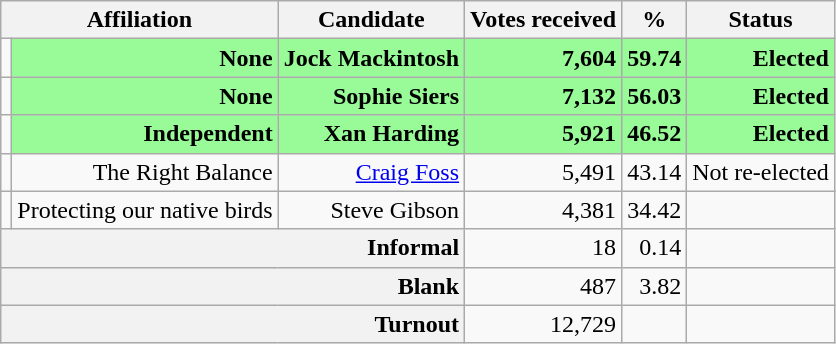<table class="wikitable" style="text-align:right">
<tr>
<th colspan="2">Affiliation</th>
<th>Candidate</th>
<th>Votes received</th>
<th>%</th>
<th>Status</th>
</tr>
<tr>
<td></td>
<td style="background:palegreen"><strong>None</strong></td>
<td style="background:palegreen"><strong>Jock Mackintosh</strong></td>
<td style="background:palegreen"><strong>7,604</strong></td>
<td style="background:palegreen"><strong>59.74</strong></td>
<td style="background:palegreen"><strong>Elected</strong></td>
</tr>
<tr>
<td></td>
<td style="background:palegreen"><strong>None</strong></td>
<td style="background:palegreen"><strong>Sophie Siers</strong></td>
<td style="background:palegreen"><strong>7,132</strong></td>
<td style="background:palegreen"><strong>56.03</strong></td>
<td style="background:palegreen"><strong>Elected</strong></td>
</tr>
<tr>
<td></td>
<td style="background:palegreen"><strong>Independent</strong></td>
<td style="background:palegreen"><strong>Xan Harding</strong></td>
<td style="background:palegreen"><strong>5,921</strong></td>
<td style="background:palegreen"><strong>46.52</strong></td>
<td style="background:palegreen"><strong>Elected</strong></td>
</tr>
<tr>
<td></td>
<td>The Right Balance</td>
<td><a href='#'>Craig Foss</a></td>
<td>5,491</td>
<td>43.14</td>
<td>Not re-elected</td>
</tr>
<tr>
<td></td>
<td>Protecting our native birds</td>
<td>Steve Gibson</td>
<td>4,381</td>
<td>34.42</td>
<td></td>
</tr>
<tr>
<th colspan="3" style="text-align:right">Informal</th>
<td colspan="1" style="text-align:right">18</td>
<td>0.14</td>
<td></td>
</tr>
<tr>
<th colspan="3" style="text-align:right">Blank</th>
<td>487</td>
<td>3.82</td>
<td></td>
</tr>
<tr>
<th colspan="3" style="text-align:right">Turnout</th>
<td>12,729</td>
<td></td>
<td></td>
</tr>
</table>
